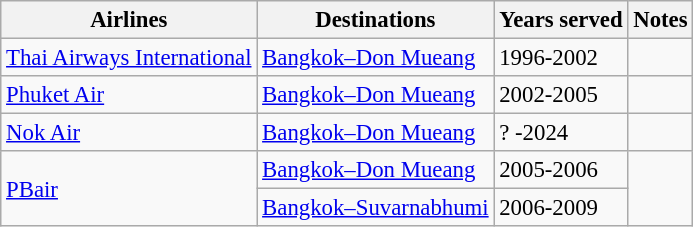<table class="wikitable" style="font-size: 95%">
<tr>
<th>Airlines</th>
<th>Destinations</th>
<th>Years served</th>
<th>Notes</th>
</tr>
<tr>
<td><a href='#'>Thai Airways International</a></td>
<td><a href='#'>Bangkok–Don Mueang</a></td>
<td>1996-2002</td>
<td></td>
</tr>
<tr>
<td><a href='#'>Phuket Air</a></td>
<td><a href='#'>Bangkok–Don Mueang</a></td>
<td>2002-2005</td>
<td></td>
</tr>
<tr>
<td><a href='#'>Nok Air</a></td>
<td><a href='#'>Bangkok–Don Mueang</a></td>
<td>? -2024</td>
<td></td>
</tr>
<tr>
<td rowspan=2><a href='#'>PBair</a></td>
<td><a href='#'>Bangkok–Don Mueang</a></td>
<td>2005-2006</td>
<td rowspan=2></td>
</tr>
<tr>
<td><a href='#'>Bangkok–Suvarnabhumi</a></td>
<td>2006-2009</td>
</tr>
</table>
